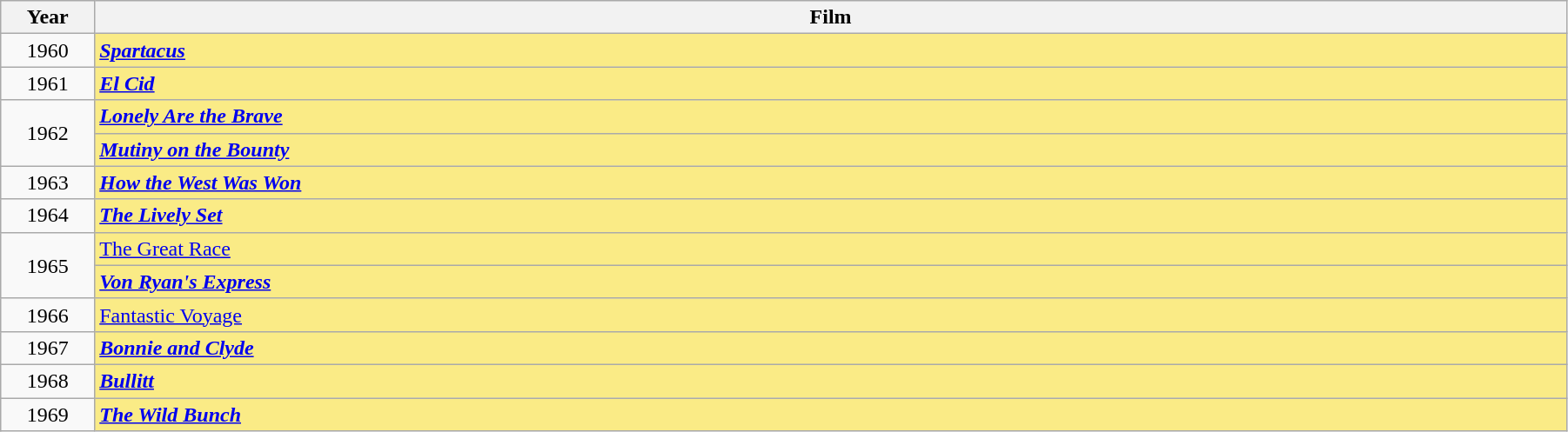<table class="wikitable" width="95%" cellpadding="5">
<tr>
<th width="6%">Year</th>
<th width="100%">Film</th>
</tr>
<tr>
<td rowspan=1 style="text-align:center">1960</td>
<td style="background:#FAEB86;"><strong><em><a href='#'>Spartacus</a></em></strong></td>
</tr>
<tr>
<td rowspan=1 style="text-align:center">1961</td>
<td style="background:#FAEB86;"><strong><em><a href='#'>El Cid</a></em></strong></td>
</tr>
<tr>
<td rowspan=2 style="text-align:center">1962</td>
<td style="background:#FAEB86;"><strong><em><a href='#'>Lonely Are the Brave</a></em></strong></td>
</tr>
<tr>
<td style="background:#FAEB86;"><strong><em><a href='#'>Mutiny on the Bounty</a></em></strong></td>
</tr>
<tr>
<td rowspan=1 style="text-align:center">1963</td>
<td style="background:#FAEB86;"><strong><em><a href='#'>How the West Was Won</a></em></strong></td>
</tr>
<tr>
<td rowspan=1 style="text-align:center">1964</td>
<td style="background:#FAEB86;"><strong><em><a href='#'>The Lively Set</a><em> <strong></td>
</tr>
<tr>
<td rowspan=2 style="text-align:center">1965</td>
<td style="background:#FAEB86;"></em></strong><a href='#'>The Great Race</a></em> </strong></td>
</tr>
<tr>
<td style="background:#FAEB86;"><strong><em><a href='#'>Von Ryan's Express</a><em> <strong></td>
</tr>
<tr>
<td rowspan=1 style="text-align:center">1966</td>
<td style="background:#FAEB86;"></em></strong><a href='#'>Fantastic Voyage</a></em> </strong></td>
</tr>
<tr>
<td rowspan=1 style="text-align:center">1967</td>
<td style="background:#FAEB86;"><strong><em><a href='#'>Bonnie and Clyde</a></em></strong></td>
</tr>
<tr>
<td rowspan=1 style="text-align:center">1968</td>
<td style="background:#FAEB86;"><strong><em><a href='#'>Bullitt</a></em></strong></td>
</tr>
<tr>
<td rowspan=1 style="text-align:center">1969</td>
<td style="background:#FAEB86;"><strong><em><a href='#'>The Wild Bunch</a></em></strong></td>
</tr>
</table>
